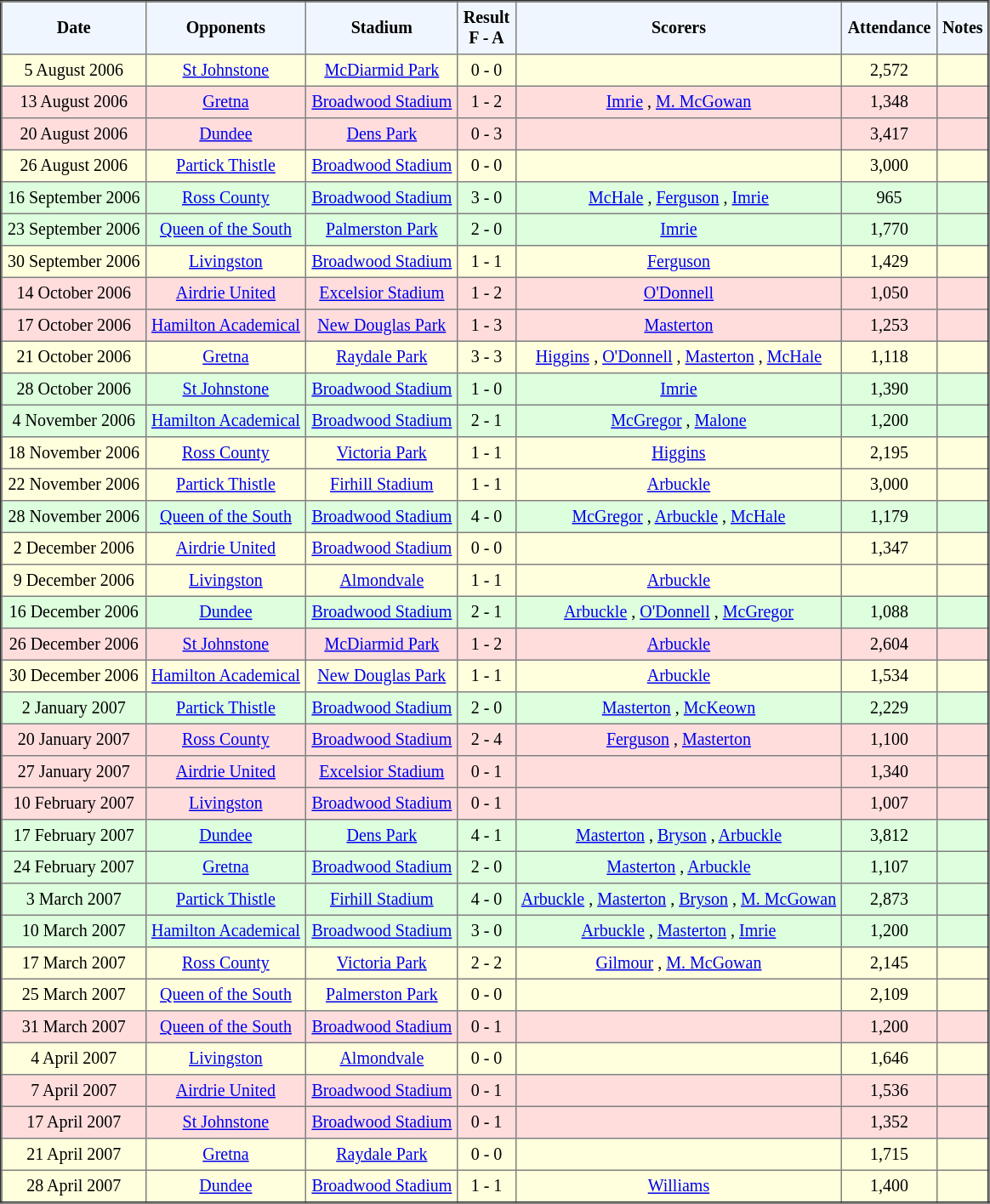<table border="2" cellpadding="4" style="border-collapse:collapse; text-align:center; font-size:smaller;">
<tr style="background:#f0f6ff;">
<th><strong>Date</strong></th>
<th><strong>Opponents</strong></th>
<th><strong>Stadium</strong></th>
<th><strong>Result<br>F - A</strong></th>
<th><strong>Scorers</strong></th>
<th><strong>Attendance</strong></th>
<th><strong>Notes</strong></th>
</tr>
<tr bgcolor="ffffdd">
<td>5 August 2006</td>
<td><a href='#'>St Johnstone</a></td>
<td><a href='#'>McDiarmid Park</a></td>
<td>0 - 0</td>
<td></td>
<td>2,572</td>
<td></td>
</tr>
<tr bgcolor="ffdddd">
<td>13 August 2006</td>
<td><a href='#'>Gretna</a></td>
<td><a href='#'>Broadwood Stadium</a></td>
<td>1 - 2</td>
<td><a href='#'>Imrie</a> , <a href='#'>M. McGowan</a> </td>
<td>1,348</td>
<td></td>
</tr>
<tr bgcolor="ffdddd">
<td>20 August 2006</td>
<td><a href='#'>Dundee</a></td>
<td><a href='#'>Dens Park</a></td>
<td>0 - 3</td>
<td></td>
<td>3,417</td>
<td></td>
</tr>
<tr bgcolor="ffffdd">
<td>26 August 2006</td>
<td><a href='#'>Partick Thistle</a></td>
<td><a href='#'>Broadwood Stadium</a></td>
<td>0 - 0</td>
<td></td>
<td>3,000</td>
<td></td>
</tr>
<tr bgcolor="ddffdd">
<td>16 September 2006</td>
<td><a href='#'>Ross County</a></td>
<td><a href='#'>Broadwood Stadium</a></td>
<td>3 - 0</td>
<td><a href='#'>McHale</a> , <a href='#'>Ferguson</a> , <a href='#'>Imrie</a> </td>
<td>965</td>
<td></td>
</tr>
<tr bgcolor="ddffdd">
<td>23 September 2006</td>
<td><a href='#'>Queen of the South</a></td>
<td><a href='#'>Palmerston Park</a></td>
<td>2 - 0</td>
<td><a href='#'>Imrie</a>  </td>
<td>1,770</td>
<td></td>
</tr>
<tr bgcolor="ffffdd">
<td>30 September 2006</td>
<td><a href='#'>Livingston</a></td>
<td><a href='#'>Broadwood Stadium</a></td>
<td>1 - 1</td>
<td><a href='#'>Ferguson</a> </td>
<td>1,429</td>
<td></td>
</tr>
<tr bgcolor="ffdddd">
<td>14 October 2006</td>
<td><a href='#'>Airdrie United</a></td>
<td><a href='#'>Excelsior Stadium</a></td>
<td>1 - 2</td>
<td><a href='#'>O'Donnell</a> </td>
<td>1,050</td>
<td></td>
</tr>
<tr bgcolor="ffdddd">
<td>17 October 2006</td>
<td><a href='#'>Hamilton Academical</a></td>
<td><a href='#'>New Douglas Park</a></td>
<td>1 - 3</td>
<td><a href='#'>Masterton</a> </td>
<td>1,253</td>
<td></td>
</tr>
<tr bgcolor="ffffdd">
<td>21 October 2006</td>
<td><a href='#'>Gretna</a></td>
<td><a href='#'>Raydale Park</a></td>
<td>3 - 3</td>
<td><a href='#'>Higgins</a> , <a href='#'>O'Donnell</a> , <a href='#'>Masterton</a> , <a href='#'>McHale</a> </td>
<td>1,118</td>
<td></td>
</tr>
<tr bgcolor="ddffdd">
<td>28 October 2006</td>
<td><a href='#'>St Johnstone</a></td>
<td><a href='#'>Broadwood Stadium</a></td>
<td>1 - 0</td>
<td><a href='#'>Imrie</a> </td>
<td>1,390</td>
<td></td>
</tr>
<tr bgcolor="ddffdd">
<td>4 November 2006</td>
<td><a href='#'>Hamilton Academical</a></td>
<td><a href='#'>Broadwood Stadium</a></td>
<td>2 - 1</td>
<td><a href='#'>McGregor</a> , <a href='#'>Malone</a> </td>
<td>1,200</td>
<td></td>
</tr>
<tr bgcolor="ffffdd">
<td>18 November 2006</td>
<td><a href='#'>Ross County</a></td>
<td><a href='#'>Victoria Park</a></td>
<td>1 - 1</td>
<td><a href='#'>Higgins</a> </td>
<td>2,195</td>
<td></td>
</tr>
<tr bgcolor="ffffdd">
<td>22 November 2006</td>
<td><a href='#'>Partick Thistle</a></td>
<td><a href='#'>Firhill Stadium</a></td>
<td>1 - 1</td>
<td><a href='#'>Arbuckle</a> </td>
<td>3,000</td>
<td></td>
</tr>
<tr bgcolor="ddffdd">
<td>28 November 2006</td>
<td><a href='#'>Queen of the South</a></td>
<td><a href='#'>Broadwood Stadium</a></td>
<td>4 - 0</td>
<td><a href='#'>McGregor</a> , <a href='#'>Arbuckle</a>  , <a href='#'>McHale</a> </td>
<td>1,179</td>
<td></td>
</tr>
<tr bgcolor="ffffdd">
<td>2 December 2006</td>
<td><a href='#'>Airdrie United</a></td>
<td><a href='#'>Broadwood Stadium</a></td>
<td>0 - 0</td>
<td></td>
<td>1,347</td>
<td></td>
</tr>
<tr bgcolor="ffffdd">
<td>9 December 2006</td>
<td><a href='#'>Livingston</a></td>
<td><a href='#'>Almondvale</a></td>
<td>1 - 1</td>
<td><a href='#'>Arbuckle</a> </td>
<td></td>
<td></td>
</tr>
<tr bgcolor="ddffdd">
<td>16 December 2006</td>
<td><a href='#'>Dundee</a></td>
<td><a href='#'>Broadwood Stadium</a></td>
<td>2 - 1</td>
<td><a href='#'>Arbuckle</a> , <a href='#'>O'Donnell</a> , <a href='#'>McGregor</a> </td>
<td>1,088</td>
<td></td>
</tr>
<tr bgcolor="ffdddd">
<td>26 December 2006</td>
<td><a href='#'>St Johnstone</a></td>
<td><a href='#'>McDiarmid Park</a></td>
<td>1 - 2</td>
<td><a href='#'>Arbuckle</a> </td>
<td>2,604</td>
<td></td>
</tr>
<tr bgcolor="ffffdd">
<td>30 December 2006</td>
<td><a href='#'>Hamilton Academical</a></td>
<td><a href='#'>New Douglas Park</a></td>
<td>1 - 1</td>
<td><a href='#'>Arbuckle</a> </td>
<td>1,534</td>
<td></td>
</tr>
<tr bgcolor="ddffdd">
<td>2 January 2007</td>
<td><a href='#'>Partick Thistle</a></td>
<td><a href='#'>Broadwood Stadium</a></td>
<td>2 - 0</td>
<td><a href='#'>Masterton</a> , <a href='#'>McKeown</a> </td>
<td>2,229</td>
<td></td>
</tr>
<tr bgcolor="ffdddd">
<td>20 January 2007</td>
<td><a href='#'>Ross County</a></td>
<td><a href='#'>Broadwood Stadium</a></td>
<td>2 - 4</td>
<td><a href='#'>Ferguson</a> , <a href='#'>Masterton</a> </td>
<td>1,100</td>
<td></td>
</tr>
<tr bgcolor="ffdddd">
<td>27 January 2007</td>
<td><a href='#'>Airdrie United</a></td>
<td><a href='#'>Excelsior Stadium</a></td>
<td>0 - 1</td>
<td></td>
<td>1,340</td>
<td></td>
</tr>
<tr bgcolor="ffdddd">
<td>10 February 2007</td>
<td><a href='#'>Livingston</a></td>
<td><a href='#'>Broadwood Stadium</a></td>
<td>0 - 1</td>
<td></td>
<td>1,007</td>
<td></td>
</tr>
<tr bgcolor="ddffdd">
<td>17 February 2007</td>
<td><a href='#'>Dundee</a></td>
<td><a href='#'>Dens Park</a></td>
<td>4 - 1</td>
<td><a href='#'>Masterton</a> , <a href='#'>Bryson</a>  , <a href='#'>Arbuckle</a> </td>
<td>3,812</td>
<td></td>
</tr>
<tr bgcolor="ddffdd">
<td>24 February 2007</td>
<td><a href='#'>Gretna</a></td>
<td><a href='#'>Broadwood Stadium</a></td>
<td>2 - 0</td>
<td><a href='#'>Masterton</a> , <a href='#'>Arbuckle</a> </td>
<td>1,107</td>
<td></td>
</tr>
<tr bgcolor="ddffdd">
<td>3 March 2007</td>
<td><a href='#'>Partick Thistle</a></td>
<td><a href='#'>Firhill Stadium</a></td>
<td>4 - 0</td>
<td><a href='#'>Arbuckle</a> , <a href='#'>Masterton</a> , <a href='#'>Bryson</a> , <a href='#'>M. McGowan</a> </td>
<td>2,873</td>
<td></td>
</tr>
<tr bgcolor="ddffdd">
<td>10 March 2007</td>
<td><a href='#'>Hamilton Academical</a></td>
<td><a href='#'>Broadwood Stadium</a></td>
<td>3 - 0</td>
<td><a href='#'>Arbuckle</a> , <a href='#'>Masterton</a> , <a href='#'>Imrie</a> </td>
<td>1,200</td>
<td></td>
</tr>
<tr bgcolor="ffffdd">
<td>17 March 2007</td>
<td><a href='#'>Ross County</a></td>
<td><a href='#'>Victoria Park</a></td>
<td>2 - 2</td>
<td><a href='#'>Gilmour</a> , <a href='#'>M. McGowan</a> </td>
<td>2,145</td>
<td></td>
</tr>
<tr bgcolor="ffffdd">
<td>25 March 2007</td>
<td><a href='#'>Queen of the South</a></td>
<td><a href='#'>Palmerston Park</a></td>
<td>0 - 0</td>
<td></td>
<td>2,109</td>
<td></td>
</tr>
<tr bgcolor="ffdddd">
<td>31 March 2007</td>
<td><a href='#'>Queen of the South</a></td>
<td><a href='#'>Broadwood Stadium</a></td>
<td>0 - 1</td>
<td></td>
<td>1,200</td>
<td></td>
</tr>
<tr bgcolor="ffffdd">
<td>4 April 2007</td>
<td><a href='#'>Livingston</a></td>
<td><a href='#'>Almondvale</a></td>
<td>0 - 0</td>
<td></td>
<td>1,646</td>
<td></td>
</tr>
<tr bgcolor="ffdddd">
<td>7 April 2007</td>
<td><a href='#'>Airdrie United</a></td>
<td><a href='#'>Broadwood Stadium</a></td>
<td>0 - 1</td>
<td></td>
<td>1,536</td>
<td></td>
</tr>
<tr bgcolor="ffdddd">
<td>17 April 2007</td>
<td><a href='#'>St Johnstone</a></td>
<td><a href='#'>Broadwood Stadium</a></td>
<td>0 - 1</td>
<td></td>
<td>1,352</td>
<td></td>
</tr>
<tr bgcolor="ffffdd">
<td>21 April 2007</td>
<td><a href='#'>Gretna</a></td>
<td><a href='#'>Raydale Park</a></td>
<td>0 - 0</td>
<td></td>
<td>1,715</td>
<td></td>
</tr>
<tr bgcolor="ffffdd">
<td>28 April 2007</td>
<td><a href='#'>Dundee</a></td>
<td><a href='#'>Broadwood Stadium</a></td>
<td>1 - 1</td>
<td><a href='#'>Williams</a> </td>
<td>1,400</td>
<td><br></td>
</tr>
</table>
